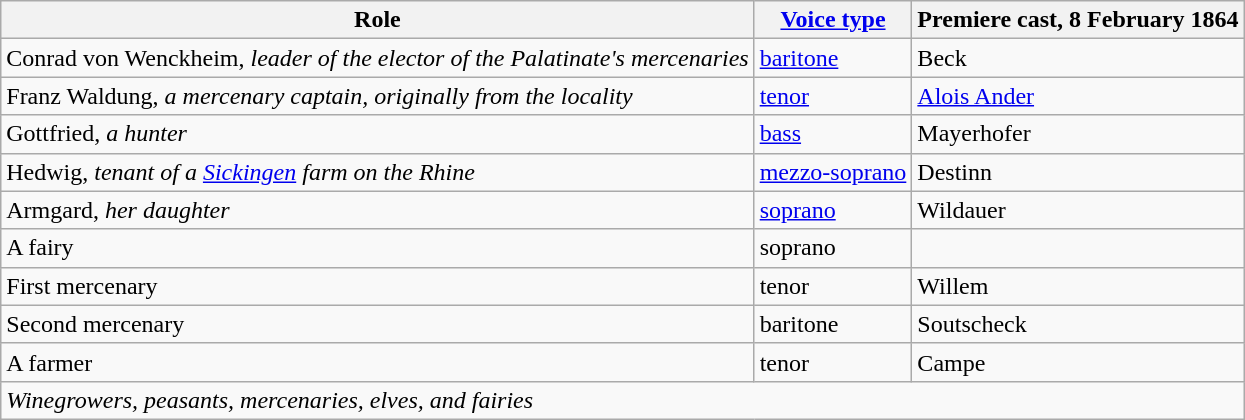<table class="wikitable">
<tr>
<th>Role</th>
<th><a href='#'>Voice type</a></th>
<th>Premiere cast, 8 February 1864</th>
</tr>
<tr>
<td>Conrad von Wenckheim, <em>leader of the elector of the Palatinate's mercenaries</em></td>
<td><a href='#'>baritone</a></td>
<td>Beck</td>
</tr>
<tr>
<td>Franz Waldung, <em>a mercenary captain, originally from the locality</em></td>
<td><a href='#'>tenor</a></td>
<td><a href='#'>Alois Ander</a></td>
</tr>
<tr>
<td>Gottfried, <em>a hunter</em></td>
<td><a href='#'>bass</a></td>
<td>Mayerhofer</td>
</tr>
<tr>
<td>Hedwig, <em>tenant of a <a href='#'>Sickingen</a> farm on the Rhine</em></td>
<td><a href='#'>mezzo-soprano</a></td>
<td>Destinn</td>
</tr>
<tr>
<td>Armgard, <em>her daughter</em></td>
<td><a href='#'>soprano</a></td>
<td>Wildauer</td>
</tr>
<tr>
<td>A fairy</td>
<td>soprano</td>
<td></td>
</tr>
<tr>
<td>First mercenary</td>
<td>tenor</td>
<td>Willem</td>
</tr>
<tr>
<td>Second mercenary</td>
<td>baritone</td>
<td>Soutscheck</td>
</tr>
<tr>
<td>A farmer</td>
<td>tenor</td>
<td>Campe</td>
</tr>
<tr>
<td colspan="3"><em>Winegrowers, peasants, mercenaries, elves, and fairies</em></td>
</tr>
</table>
